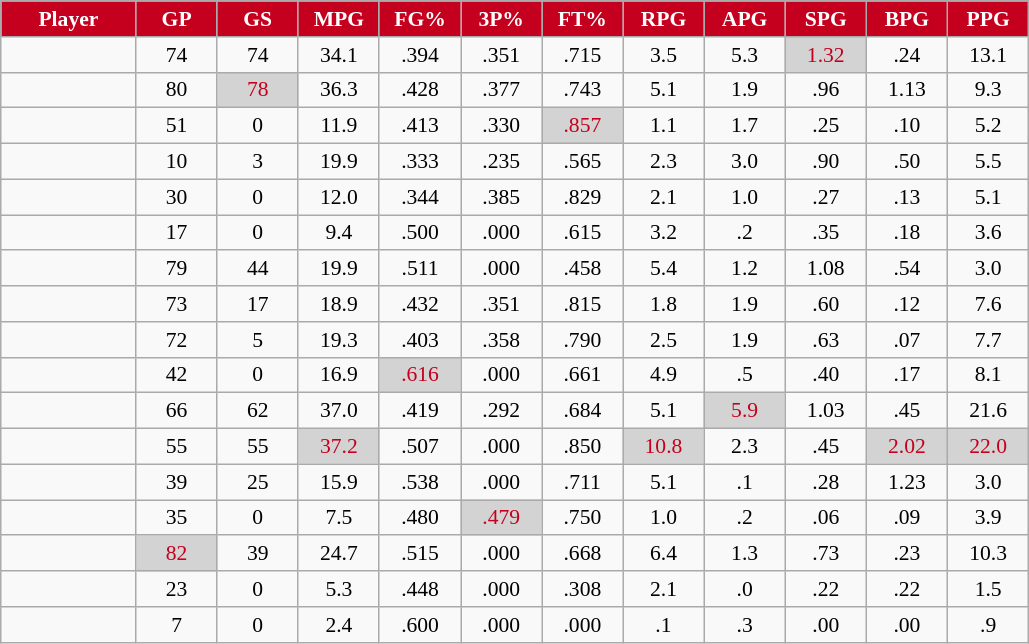<table class="wikitable sortable" style="font-size:90%; text-align:center;">
<tr>
<th style="background:#c5001e;color:white;" width="10%">Player</th>
<th style="background:#c5001e;color:white;" width="6%">GP</th>
<th style="background:#c5001e;color:white;" width="6%">GS</th>
<th style="background:#c5001e;color:white;" width="6%">MPG</th>
<th style="background:#c5001e;color:white;" width="6%">FG%</th>
<th style="background:#c5001e;color:white;" width="6%">3P%</th>
<th style="background:#c5001e;color:white;" width="6%">FT%</th>
<th style="background:#c5001e;color:white;" width="6%">RPG</th>
<th style="background:#c5001e;color:white;" width="6%">APG</th>
<th style="background:#c5001e;color:white;" width="6%">SPG</th>
<th style="background:#c5001e;color:white;" width="6%">BPG</th>
<th style="background:#c5001e;color:white;" width="6%">PPG</th>
</tr>
<tr>
<td></td>
<td>74</td>
<td>74</td>
<td>34.1</td>
<td>.394</td>
<td>.351</td>
<td>.715</td>
<td>3.5</td>
<td>5.3</td>
<td style="background:lightgrey;color:#c5001e;">1.32</td>
<td>.24</td>
<td>13.1</td>
</tr>
<tr>
<td></td>
<td>80</td>
<td style="background:lightgrey;color:#c5001e;">78</td>
<td>36.3</td>
<td>.428</td>
<td>.377</td>
<td>.743</td>
<td>5.1</td>
<td>1.9</td>
<td>.96</td>
<td>1.13</td>
<td>9.3</td>
</tr>
<tr>
<td></td>
<td>51</td>
<td>0</td>
<td>11.9</td>
<td>.413</td>
<td>.330</td>
<td style="background:lightgrey;color:#c5001e;">.857</td>
<td>1.1</td>
<td>1.7</td>
<td>.25</td>
<td>.10</td>
<td>5.2</td>
</tr>
<tr>
<td></td>
<td>10</td>
<td>3</td>
<td>19.9</td>
<td>.333</td>
<td>.235</td>
<td>.565</td>
<td>2.3</td>
<td>3.0</td>
<td>.90</td>
<td>.50</td>
<td>5.5</td>
</tr>
<tr>
<td></td>
<td>30</td>
<td>0</td>
<td>12.0</td>
<td>.344</td>
<td>.385</td>
<td>.829</td>
<td>2.1</td>
<td>1.0</td>
<td>.27</td>
<td>.13</td>
<td>5.1</td>
</tr>
<tr>
<td></td>
<td>17</td>
<td>0</td>
<td>9.4</td>
<td>.500</td>
<td>.000</td>
<td>.615</td>
<td>3.2</td>
<td>.2</td>
<td>.35</td>
<td>.18</td>
<td>3.6</td>
</tr>
<tr>
<td></td>
<td>79</td>
<td>44</td>
<td>19.9</td>
<td>.511</td>
<td>.000</td>
<td>.458</td>
<td>5.4</td>
<td>1.2</td>
<td>1.08</td>
<td>.54</td>
<td>3.0</td>
</tr>
<tr>
<td></td>
<td>73</td>
<td>17</td>
<td>18.9</td>
<td>.432</td>
<td>.351</td>
<td>.815</td>
<td>1.8</td>
<td>1.9</td>
<td>.60</td>
<td>.12</td>
<td>7.6</td>
</tr>
<tr>
<td></td>
<td>72</td>
<td>5</td>
<td>19.3</td>
<td>.403</td>
<td>.358</td>
<td>.790</td>
<td>2.5</td>
<td>1.9</td>
<td>.63</td>
<td>.07</td>
<td>7.7</td>
</tr>
<tr>
<td></td>
<td>42</td>
<td>0</td>
<td>16.9</td>
<td style="background:lightgrey;color:#c5001e;">.616</td>
<td>.000</td>
<td>.661</td>
<td>4.9</td>
<td>.5</td>
<td>.40</td>
<td>.17</td>
<td>8.1</td>
</tr>
<tr>
<td></td>
<td>66</td>
<td>62</td>
<td>37.0</td>
<td>.419</td>
<td>.292</td>
<td>.684</td>
<td>5.1</td>
<td style="background:lightgrey;color:#c5001e;">5.9</td>
<td>1.03</td>
<td>.45</td>
<td>21.6</td>
</tr>
<tr>
<td></td>
<td>55</td>
<td>55</td>
<td style="background:lightgrey;color:#c5001e;">37.2</td>
<td>.507</td>
<td>.000</td>
<td>.850</td>
<td style="background:lightgrey;color:#c5001e;">10.8</td>
<td>2.3</td>
<td>.45</td>
<td style="background:lightgrey;color:#c5001e;">2.02</td>
<td style="background:lightgrey;color:#c5001e;">22.0</td>
</tr>
<tr>
<td></td>
<td>39</td>
<td>25</td>
<td>15.9</td>
<td>.538</td>
<td>.000</td>
<td>.711</td>
<td>5.1</td>
<td>.1</td>
<td>.28</td>
<td>1.23</td>
<td>3.0</td>
</tr>
<tr>
<td></td>
<td>35</td>
<td>0</td>
<td>7.5</td>
<td>.480</td>
<td style="background:lightgrey;color:#c5001e;">.479</td>
<td>.750</td>
<td>1.0</td>
<td>.2</td>
<td>.06</td>
<td>.09</td>
<td>3.9</td>
</tr>
<tr>
<td></td>
<td style="background:lightgrey;color:#c5001e;">82</td>
<td>39</td>
<td>24.7</td>
<td>.515</td>
<td>.000</td>
<td>.668</td>
<td>6.4</td>
<td>1.3</td>
<td>.73</td>
<td>.23</td>
<td>10.3</td>
</tr>
<tr>
<td></td>
<td>23</td>
<td>0</td>
<td>5.3</td>
<td>.448</td>
<td>.000</td>
<td>.308</td>
<td>2.1</td>
<td>.0</td>
<td>.22</td>
<td>.22</td>
<td>1.5</td>
</tr>
<tr>
<td></td>
<td>7</td>
<td>0</td>
<td>2.4</td>
<td>.600</td>
<td>.000</td>
<td>.000</td>
<td>.1</td>
<td>.3</td>
<td>.00</td>
<td>.00</td>
<td>.9</td>
</tr>
</table>
